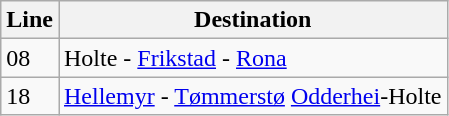<table class="wikitable sortable">
<tr>
<th>Line</th>
<th>Destination</th>
</tr>
<tr>
<td>08</td>
<td>Holte - <a href='#'>Frikstad</a> - <a href='#'>Rona</a></td>
</tr>
<tr>
<td>18</td>
<td><a href='#'>Hellemyr</a> - <a href='#'>Tømmerstø</a> <a href='#'>Odderhei</a>-Holte</td>
</tr>
</table>
